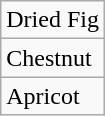<table class="wikitable">
<tr>
<td>Dried Fig</td>
</tr>
<tr>
<td>Chestnut</td>
</tr>
<tr>
<td>Apricot</td>
</tr>
</table>
